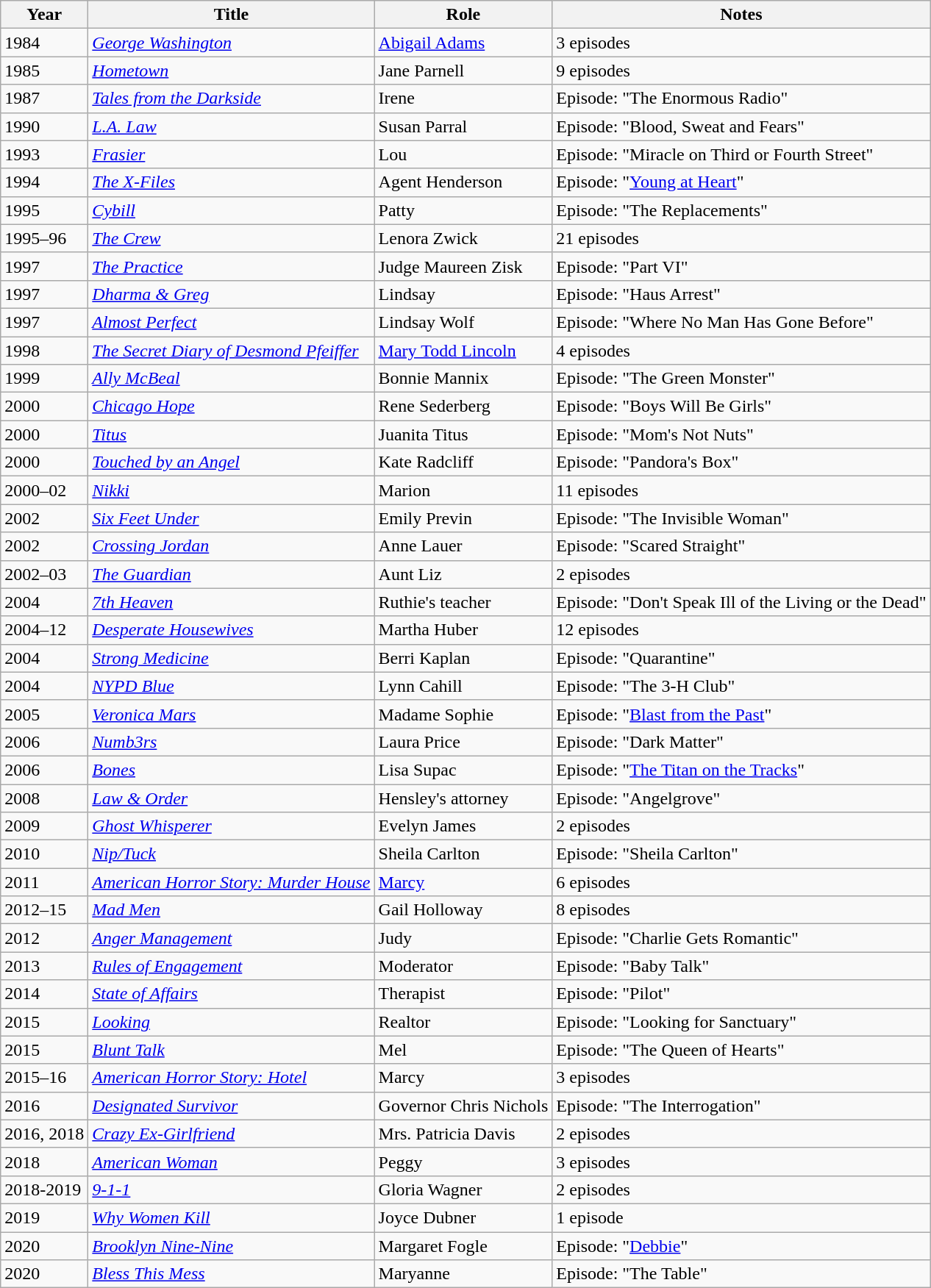<table class="wikitable sortable">
<tr>
<th>Year</th>
<th>Title</th>
<th>Role</th>
<th class="unsortable">Notes</th>
</tr>
<tr>
<td>1984</td>
<td><em><a href='#'>George Washington</a></em></td>
<td><a href='#'>Abigail Adams</a></td>
<td>3 episodes</td>
</tr>
<tr>
<td>1985</td>
<td><em><a href='#'>Hometown</a></em></td>
<td>Jane Parnell</td>
<td>9 episodes</td>
</tr>
<tr>
<td>1987</td>
<td><em><a href='#'>Tales from the Darkside</a></em></td>
<td>Irene</td>
<td>Episode: "The Enormous Radio"</td>
</tr>
<tr>
<td>1990</td>
<td><em><a href='#'>L.A. Law</a></em></td>
<td>Susan Parral</td>
<td>Episode: "Blood, Sweat and Fears"</td>
</tr>
<tr>
<td>1993</td>
<td><em><a href='#'>Frasier</a></em></td>
<td>Lou</td>
<td>Episode: "Miracle on Third or Fourth Street"</td>
</tr>
<tr>
<td>1994</td>
<td><em><a href='#'>The X-Files</a></em></td>
<td>Agent Henderson</td>
<td>Episode: "<a href='#'>Young at Heart</a>"</td>
</tr>
<tr>
<td>1995</td>
<td><em><a href='#'>Cybill</a></em></td>
<td>Patty</td>
<td>Episode: "The Replacements"</td>
</tr>
<tr>
<td>1995–96</td>
<td><em><a href='#'>The Crew</a></em></td>
<td>Lenora Zwick</td>
<td>21 episodes</td>
</tr>
<tr>
<td>1997</td>
<td><em><a href='#'>The Practice</a></em></td>
<td>Judge Maureen Zisk</td>
<td>Episode: "Part VI"</td>
</tr>
<tr>
<td>1997</td>
<td><em><a href='#'>Dharma & Greg</a></em></td>
<td>Lindsay</td>
<td>Episode: "Haus Arrest"</td>
</tr>
<tr>
<td>1997</td>
<td><em><a href='#'>Almost Perfect</a></em></td>
<td>Lindsay Wolf</td>
<td>Episode: "Where No Man Has Gone Before"</td>
</tr>
<tr>
<td>1998</td>
<td><em><a href='#'>The Secret Diary of Desmond Pfeiffer</a></em></td>
<td><a href='#'>Mary Todd Lincoln</a></td>
<td>4 episodes</td>
</tr>
<tr>
<td>1999</td>
<td><em><a href='#'>Ally McBeal</a></em></td>
<td>Bonnie Mannix</td>
<td>Episode: "The Green Monster"</td>
</tr>
<tr>
<td>2000</td>
<td><em><a href='#'>Chicago Hope</a></em></td>
<td>Rene Sederberg</td>
<td>Episode: "Boys Will Be Girls"</td>
</tr>
<tr>
<td>2000</td>
<td><em><a href='#'>Titus</a></em></td>
<td>Juanita Titus</td>
<td>Episode: "Mom's Not Nuts"</td>
</tr>
<tr>
<td>2000</td>
<td><em><a href='#'>Touched by an Angel</a></em></td>
<td>Kate Radcliff</td>
<td>Episode: "Pandora's Box"</td>
</tr>
<tr>
<td>2000–02</td>
<td><em><a href='#'>Nikki</a></em></td>
<td>Marion</td>
<td>11 episodes</td>
</tr>
<tr>
<td>2002</td>
<td><em><a href='#'>Six Feet Under</a></em></td>
<td>Emily Previn</td>
<td>Episode: "The Invisible Woman"</td>
</tr>
<tr>
<td>2002</td>
<td><em><a href='#'>Crossing Jordan</a></em></td>
<td>Anne Lauer</td>
<td>Episode: "Scared Straight"</td>
</tr>
<tr>
<td>2002–03</td>
<td><em><a href='#'>The Guardian</a></em></td>
<td>Aunt Liz</td>
<td>2 episodes</td>
</tr>
<tr>
<td>2004</td>
<td><em><a href='#'>7th Heaven</a></em></td>
<td>Ruthie's teacher</td>
<td>Episode: "Don't Speak Ill of the Living or the Dead"</td>
</tr>
<tr>
<td>2004–12</td>
<td><em><a href='#'>Desperate Housewives</a></em></td>
<td>Martha Huber</td>
<td>12 episodes</td>
</tr>
<tr>
<td>2004</td>
<td><em><a href='#'>Strong Medicine</a></em></td>
<td>Berri Kaplan</td>
<td>Episode: "Quarantine"</td>
</tr>
<tr>
<td>2004</td>
<td><em><a href='#'>NYPD Blue</a></em></td>
<td>Lynn Cahill</td>
<td>Episode: "The 3-H Club"</td>
</tr>
<tr>
<td>2005</td>
<td><em><a href='#'>Veronica Mars</a></em></td>
<td>Madame Sophie</td>
<td>Episode: "<a href='#'>Blast from the Past</a>"</td>
</tr>
<tr>
<td>2006</td>
<td><em><a href='#'>Numb3rs</a></em></td>
<td>Laura Price</td>
<td>Episode: "Dark Matter"</td>
</tr>
<tr>
<td>2006</td>
<td><em><a href='#'>Bones</a></em></td>
<td>Lisa Supac</td>
<td>Episode: "<a href='#'>The Titan on the Tracks</a>"</td>
</tr>
<tr>
<td>2008</td>
<td><em><a href='#'>Law & Order</a></em></td>
<td>Hensley's attorney</td>
<td>Episode: "Angelgrove"</td>
</tr>
<tr>
<td>2009</td>
<td><em><a href='#'>Ghost Whisperer</a></em></td>
<td>Evelyn James</td>
<td>2 episodes</td>
</tr>
<tr>
<td>2010</td>
<td><em><a href='#'>Nip/Tuck</a></em></td>
<td>Sheila Carlton</td>
<td>Episode: "Sheila Carlton"</td>
</tr>
<tr>
<td>2011</td>
<td><em><a href='#'>American Horror Story: Murder House</a></em></td>
<td><a href='#'>Marcy</a></td>
<td>6 episodes</td>
</tr>
<tr>
<td>2012–15</td>
<td><em><a href='#'>Mad Men</a></em></td>
<td>Gail Holloway</td>
<td>8 episodes</td>
</tr>
<tr>
<td>2012</td>
<td><em><a href='#'>Anger Management</a></em></td>
<td>Judy</td>
<td>Episode: "Charlie Gets Romantic"</td>
</tr>
<tr>
<td>2013</td>
<td><em><a href='#'>Rules of Engagement</a></em></td>
<td>Moderator</td>
<td>Episode: "Baby Talk"</td>
</tr>
<tr>
<td>2014</td>
<td><em><a href='#'>State of Affairs</a></em></td>
<td>Therapist</td>
<td>Episode: "Pilot"</td>
</tr>
<tr>
<td>2015</td>
<td><em><a href='#'>Looking</a></em></td>
<td>Realtor</td>
<td>Episode: "Looking for Sanctuary"</td>
</tr>
<tr>
<td>2015</td>
<td><em><a href='#'>Blunt Talk</a></em></td>
<td>Mel</td>
<td>Episode: "The Queen of Hearts"</td>
</tr>
<tr>
<td>2015–16</td>
<td><em><a href='#'>American Horror Story: Hotel</a></em></td>
<td>Marcy</td>
<td>3 episodes</td>
</tr>
<tr>
<td>2016</td>
<td><em><a href='#'>Designated Survivor</a></em></td>
<td>Governor Chris Nichols</td>
<td>Episode: "The Interrogation"</td>
</tr>
<tr>
<td>2016, 2018</td>
<td><em><a href='#'>Crazy Ex-Girlfriend</a></em></td>
<td>Mrs. Patricia Davis</td>
<td>2 episodes</td>
</tr>
<tr>
<td>2018</td>
<td><em><a href='#'>American Woman</a></em></td>
<td>Peggy</td>
<td>3 episodes</td>
</tr>
<tr>
<td>2018-2019</td>
<td><em><a href='#'>9-1-1</a></em></td>
<td>Gloria Wagner</td>
<td>2 episodes</td>
</tr>
<tr>
<td>2019</td>
<td><em><a href='#'>Why Women Kill</a></em></td>
<td>Joyce Dubner</td>
<td>1 episode</td>
</tr>
<tr>
<td>2020</td>
<td><em><a href='#'>Brooklyn Nine-Nine</a></em></td>
<td>Margaret Fogle</td>
<td>Episode: "<a href='#'>Debbie</a>"</td>
</tr>
<tr>
<td>2020</td>
<td><em><a href='#'>Bless This Mess</a></em></td>
<td>Maryanne</td>
<td>Episode: "The Table"</td>
</tr>
</table>
